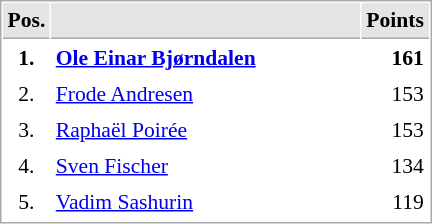<table cellspacing="1" cellpadding="3" style="border:1px solid #AAAAAA;font-size:90%">
<tr bgcolor="#E4E4E4">
<th style="border-bottom:1px solid #AAAAAA" width=10>Pos.</th>
<th style="border-bottom:1px solid #AAAAAA" width=200></th>
<th style="border-bottom:1px solid #AAAAAA" width=20>Points</th>
</tr>
<tr>
<td align="center"><strong>1.</strong></td>
<td> <strong><a href='#'>Ole Einar Bjørndalen</a></strong></td>
<td align="right"><strong>161</strong></td>
</tr>
<tr>
<td align="center">2.</td>
<td> <a href='#'>Frode Andresen</a></td>
<td align="right">153</td>
</tr>
<tr>
<td align="center">3.</td>
<td> <a href='#'>Raphaël Poirée</a></td>
<td align="right">153</td>
</tr>
<tr>
<td align="center">4.</td>
<td> <a href='#'>Sven Fischer</a></td>
<td align="right">134</td>
</tr>
<tr>
<td align="center">5.</td>
<td> <a href='#'>Vadim Sashurin</a></td>
<td align="right">119</td>
</tr>
<tr>
</tr>
</table>
